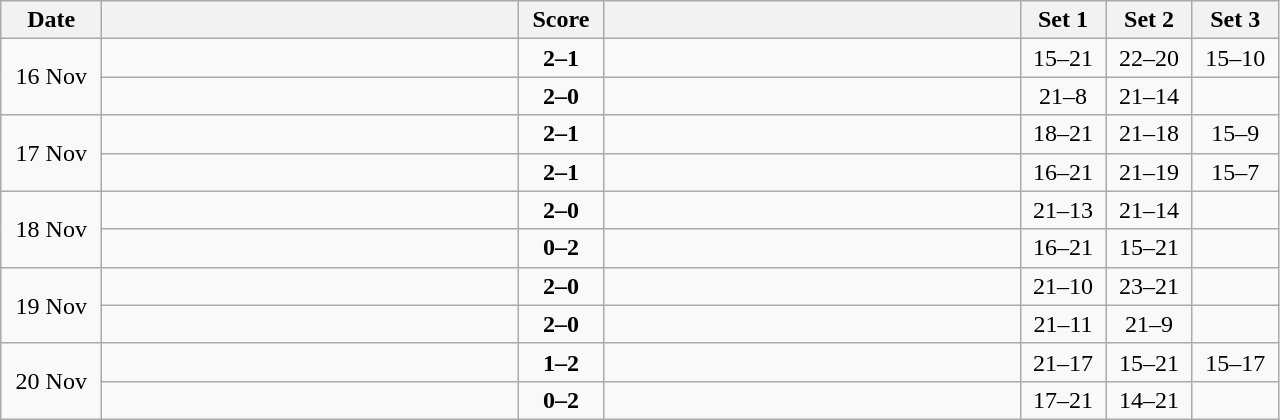<table class="wikitable" style="text-align: center;">
<tr>
<th width="60">Date</th>
<th align="right" width="270"></th>
<th width="50">Score</th>
<th align="left" width="270"></th>
<th width="50">Set 1</th>
<th width="50">Set 2</th>
<th width="50">Set 3</th>
</tr>
<tr>
<td rowspan=2>16 Nov</td>
<td align=left><strong></strong></td>
<td align=center><strong>2–1</strong></td>
<td align=left></td>
<td>15–21</td>
<td>22–20</td>
<td>15–10</td>
</tr>
<tr>
<td align=left><strong></strong></td>
<td align=center><strong>2–0</strong></td>
<td align=left></td>
<td>21–8</td>
<td>21–14</td>
<td></td>
</tr>
<tr>
<td rowspan=2>17 Nov</td>
<td align=left><strong></strong></td>
<td align=center><strong>2–1</strong></td>
<td align=left></td>
<td>18–21</td>
<td>21–18</td>
<td>15–9</td>
</tr>
<tr>
<td align=left><strong></strong></td>
<td align=center><strong>2–1</strong></td>
<td align=left></td>
<td>16–21</td>
<td>21–19</td>
<td>15–7</td>
</tr>
<tr>
<td rowspan=2>18 Nov</td>
<td align=left><strong></strong></td>
<td align=center><strong>2–0</strong></td>
<td align=left></td>
<td>21–13</td>
<td>21–14</td>
<td></td>
</tr>
<tr>
<td align=left></td>
<td align=center><strong>0–2</strong></td>
<td align=left><strong></strong></td>
<td>16–21</td>
<td>15–21</td>
<td></td>
</tr>
<tr>
<td rowspan=2>19 Nov</td>
<td align=left><strong></strong></td>
<td align=center><strong>2–0</strong></td>
<td align=left></td>
<td>21–10</td>
<td>23–21</td>
<td></td>
</tr>
<tr>
<td align=left><strong></strong></td>
<td align=center><strong>2–0</strong></td>
<td align=left></td>
<td>21–11</td>
<td>21–9</td>
<td></td>
</tr>
<tr>
<td rowspan=2>20 Nov</td>
<td align=left></td>
<td align=center><strong>1–2</strong></td>
<td align=left><strong></strong></td>
<td>21–17</td>
<td>15–21</td>
<td>15–17</td>
</tr>
<tr>
<td align=left></td>
<td align=center><strong>0–2</strong></td>
<td align=left><strong></strong></td>
<td>17–21</td>
<td>14–21</td>
<td></td>
</tr>
</table>
